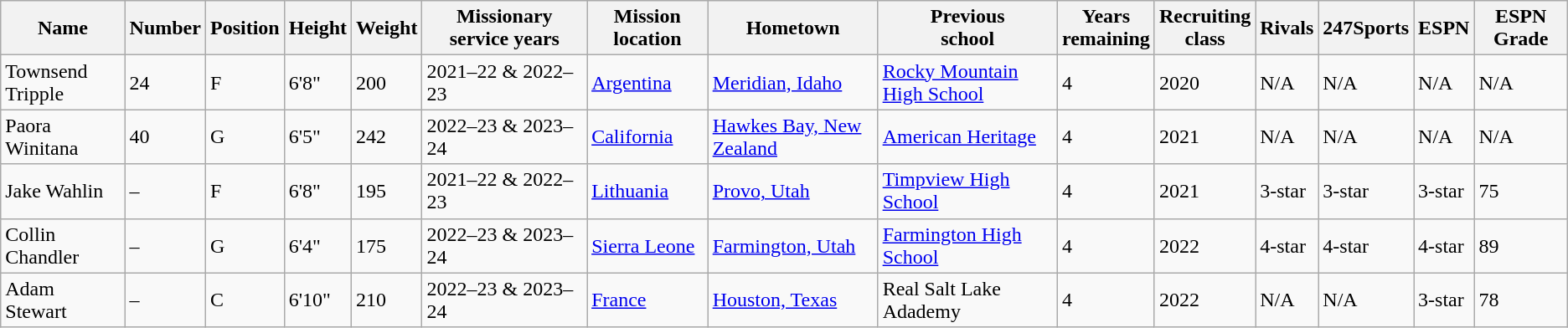<table class="wikitable sortable">
<tr>
<th>Name</th>
<th>Number</th>
<th>Position</th>
<th>Height</th>
<th>Weight</th>
<th>Missionary service years</th>
<th>Mission location</th>
<th>Hometown</th>
<th>Previous<br>school</th>
<th>Years<br>remaining</th>
<th>Recruiting<br>class</th>
<th>Rivals</th>
<th>247Sports</th>
<th>ESPN</th>
<th>ESPN Grade</th>
</tr>
<tr>
<td>Townsend Tripple</td>
<td>24</td>
<td>F</td>
<td>6'8"</td>
<td>200</td>
<td>2021–22 &  2022–23</td>
<td><a href='#'>Argentina</a></td>
<td><a href='#'>Meridian, Idaho</a></td>
<td><a href='#'>Rocky Mountain High School</a></td>
<td>4</td>
<td>2020</td>
<td>N/A</td>
<td>N/A</td>
<td>N/A</td>
<td>N/A</td>
</tr>
<tr>
<td>Paora Winitana</td>
<td>40</td>
<td>G</td>
<td>6'5"</td>
<td>242</td>
<td>2022–23 &  2023–24</td>
<td><a href='#'>California</a></td>
<td><a href='#'>Hawkes Bay, New Zealand</a></td>
<td><a href='#'>American Heritage</a></td>
<td>4</td>
<td>2021</td>
<td>N/A</td>
<td>N/A</td>
<td>N/A</td>
<td>N/A</td>
</tr>
<tr>
<td>Jake Wahlin</td>
<td>–</td>
<td>F</td>
<td>6'8"</td>
<td>195</td>
<td>2021–22 &  2022–23</td>
<td><a href='#'>Lithuania</a></td>
<td><a href='#'>Provo, Utah</a></td>
<td><a href='#'>Timpview High School</a></td>
<td>4</td>
<td>2021</td>
<td>3-star</td>
<td>3-star</td>
<td>3-star</td>
<td>75</td>
</tr>
<tr>
<td>Collin Chandler</td>
<td>–</td>
<td>G</td>
<td>6'4"</td>
<td>175</td>
<td>2022–23 &  2023–24</td>
<td><a href='#'>Sierra Leone</a></td>
<td><a href='#'>Farmington, Utah</a></td>
<td><a href='#'>Farmington High School</a></td>
<td>4</td>
<td>2022</td>
<td>4-star</td>
<td>4-star</td>
<td>4-star</td>
<td>89</td>
</tr>
<tr>
<td>Adam Stewart</td>
<td>–</td>
<td>C</td>
<td>6'10"</td>
<td>210</td>
<td>2022–23 &  2023–24</td>
<td><a href='#'>France</a></td>
<td><a href='#'>Houston, Texas</a></td>
<td>Real Salt Lake Adademy</td>
<td>4</td>
<td>2022</td>
<td>N/A</td>
<td>N/A</td>
<td>3-star</td>
<td>78</td>
</tr>
</table>
